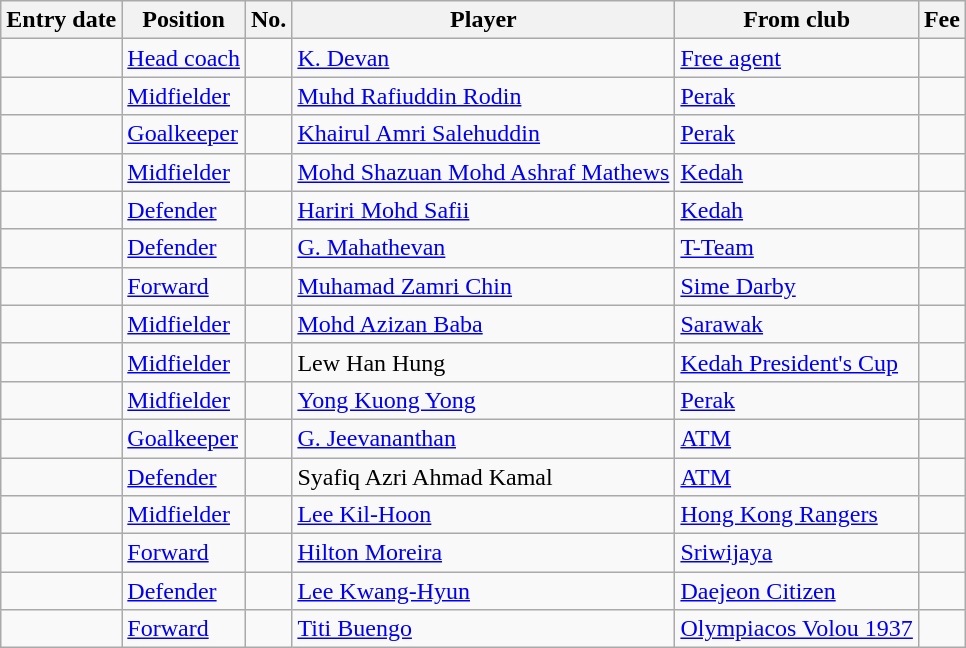<table class="wikitable sortable">
<tr>
<th>Entry date</th>
<th>Position</th>
<th>No.</th>
<th>Player</th>
<th>From club</th>
<th>Fee</th>
</tr>
<tr>
<td></td>
<td align="left"><a href='#'>Head coach</a></td>
<td align="center"></td>
<td align="left"> <a href='#'>K. Devan</a></td>
<td align="left"><a href='#'>Free agent</a></td>
<td align=right></td>
</tr>
<tr>
<td></td>
<td align="left"><a href='#'>Midfielder</a></td>
<td align="center"></td>
<td align="left"> <a href='#'>Muhd Rafiuddin Rodin</a></td>
<td align="left"> <a href='#'>Perak</a></td>
<td align=right></td>
</tr>
<tr>
<td></td>
<td align="left"><a href='#'>Goalkeeper</a></td>
<td align="center"></td>
<td align="left"> <a href='#'>Khairul Amri Salehuddin</a></td>
<td align="left"> <a href='#'>Perak</a></td>
<td align=right></td>
</tr>
<tr>
<td></td>
<td align="left"><a href='#'>Midfielder</a></td>
<td align="center"></td>
<td align="left"> <a href='#'>Mohd Shazuan Mohd Ashraf Mathews</a></td>
<td align="left"> <a href='#'>Kedah</a></td>
<td align=right></td>
</tr>
<tr>
<td></td>
<td align="left"><a href='#'>Defender</a></td>
<td align="center"></td>
<td align="left"> <a href='#'>Hariri Mohd Safii</a></td>
<td align="left"> <a href='#'>Kedah</a></td>
<td align=right></td>
</tr>
<tr>
<td></td>
<td align="left"><a href='#'>Defender</a></td>
<td align="center"></td>
<td align="left"> <a href='#'>G. Mahathevan</a></td>
<td align="left"> <a href='#'>T-Team</a></td>
<td align=right></td>
</tr>
<tr>
<td></td>
<td align="left"><a href='#'>Forward</a></td>
<td align="center"></td>
<td align="left"> <a href='#'>Muhamad Zamri Chin</a></td>
<td align="left"> <a href='#'>Sime Darby</a></td>
<td align=right></td>
</tr>
<tr>
<td></td>
<td align="left"><a href='#'>Midfielder</a></td>
<td align="center"></td>
<td align="left"> <a href='#'>Mohd Azizan Baba</a></td>
<td align="left"> <a href='#'>Sarawak</a></td>
<td align=right></td>
</tr>
<tr>
<td></td>
<td align="left"><a href='#'>Midfielder</a></td>
<td align="center"></td>
<td align="left"> Lew Han Hung</td>
<td align="left"> <a href='#'>Kedah President's Cup</a></td>
<td align=right></td>
</tr>
<tr>
<td></td>
<td align="left"><a href='#'>Midfielder</a></td>
<td align="center"></td>
<td align="left"> <a href='#'>Yong Kuong Yong</a></td>
<td align="left"> <a href='#'>Perak</a></td>
<td align=right></td>
</tr>
<tr>
<td></td>
<td align="left"><a href='#'>Goalkeeper</a></td>
<td align="center"></td>
<td align="left"> <a href='#'>G. Jeevananthan</a></td>
<td align="left"> <a href='#'>ATM</a></td>
<td align=right></td>
</tr>
<tr>
<td></td>
<td align="left"><a href='#'>Defender</a></td>
<td align="center"></td>
<td align="left"> Syafiq Azri Ahmad Kamal</td>
<td align="left"> <a href='#'>ATM</a></td>
<td align=right></td>
</tr>
<tr>
<td></td>
<td align="left"><a href='#'>Midfielder</a></td>
<td align="center"></td>
<td align="left"> <a href='#'>Lee Kil-Hoon</a></td>
<td align="left"> <a href='#'>Hong Kong Rangers</a></td>
<td align=right></td>
</tr>
<tr>
<td></td>
<td align="left"><a href='#'>Forward</a></td>
<td align="center"></td>
<td align="left"> <a href='#'>Hilton Moreira</a></td>
<td align="left"> <a href='#'>Sriwijaya</a></td>
<td align=right></td>
</tr>
<tr>
<td></td>
<td align="left"><a href='#'>Defender</a></td>
<td align="center"></td>
<td align="left"> <a href='#'>Lee Kwang-Hyun</a></td>
<td align="left"> <a href='#'>Daejeon Citizen</a></td>
<td align=right></td>
</tr>
<tr>
<td></td>
<td align="left"><a href='#'>Forward</a></td>
<td align="center"></td>
<td align="left"> <a href='#'>Titi Buengo</a></td>
<td align="left"> <a href='#'>Olympiacos Volou 1937</a></td>
<td align=right></td>
</tr>
</table>
